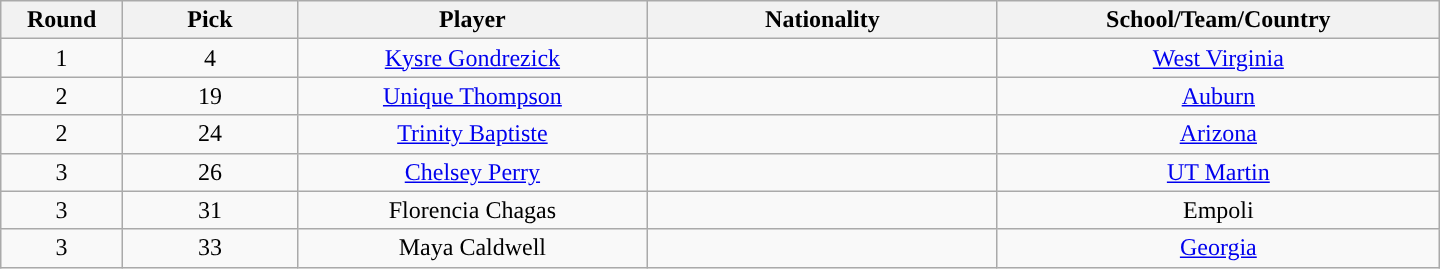<table class="wikitable" style="text-align:center; width:60em">
<tr>
<th width="2%">Round</th>
<th width="5%">Pick</th>
<th width="10%">Player</th>
<th width="10%">Nationality</th>
<th width="10%">School/Team/Country</th>
</tr>
<tr>
<td>1</td>
<td>4</td>
<td><a href='#'>Kysre Gondrezick</a></td>
<td></td>
<td><a href='#'>West Virginia</a></td>
</tr>
<tr>
<td>2</td>
<td>19</td>
<td><a href='#'>Unique Thompson</a></td>
<td></td>
<td><a href='#'>Auburn</a></td>
</tr>
<tr>
<td>2</td>
<td>24</td>
<td><a href='#'>Trinity Baptiste</a></td>
<td></td>
<td><a href='#'>Arizona</a></td>
</tr>
<tr>
<td>3</td>
<td>26</td>
<td><a href='#'>Chelsey Perry</a></td>
<td></td>
<td><a href='#'>UT Martin</a></td>
</tr>
<tr>
<td>3</td>
<td>31</td>
<td>Florencia Chagas</td>
<td></td>
<td>Empoli </td>
</tr>
<tr>
<td>3</td>
<td>33</td>
<td>Maya Caldwell</td>
<td></td>
<td><a href='#'>Georgia</a></td>
</tr>
</table>
